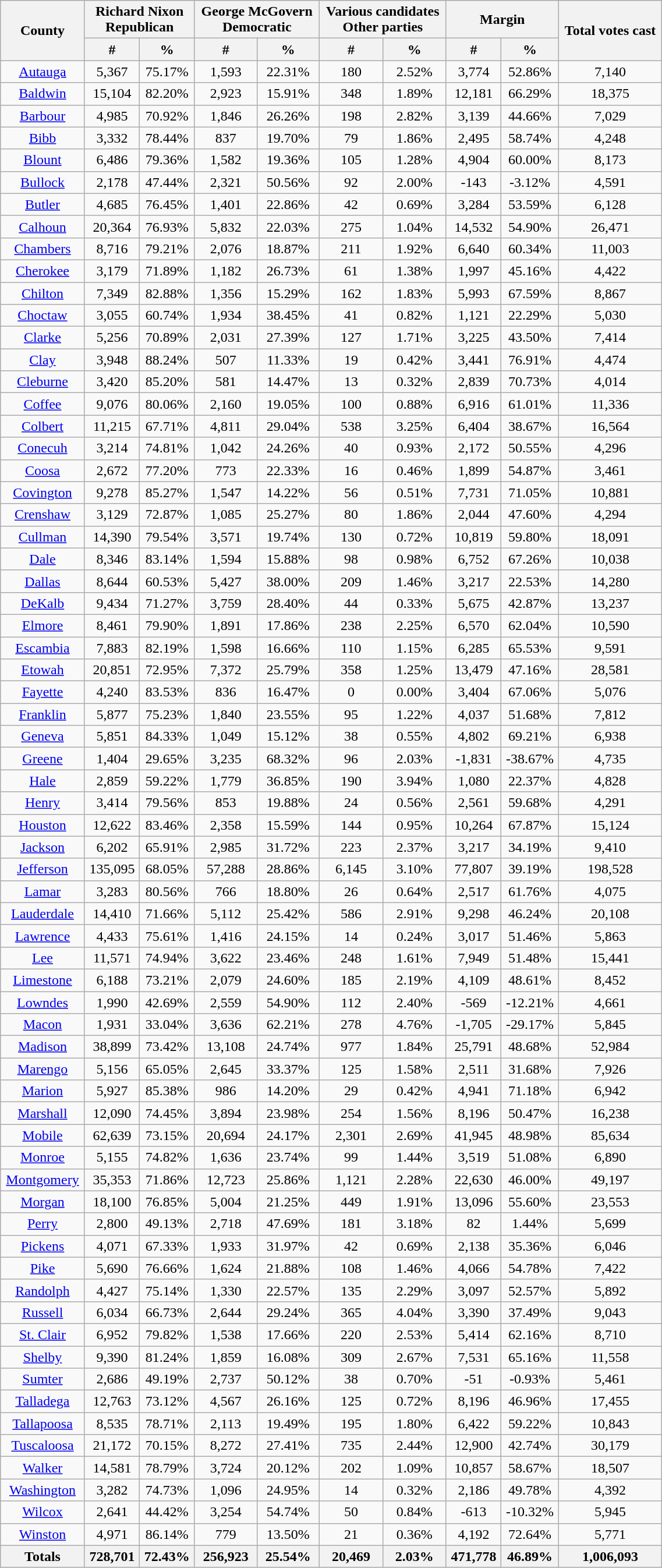<table width="60%" class="wikitable sortable">
<tr>
<th style="text-align:center;" rowspan="2">County</th>
<th style="text-align:center;" colspan="2">Richard Nixon<br>Republican</th>
<th style="text-align:center;" colspan="2">George McGovern<br>Democratic</th>
<th style="text-align:center;" colspan="2">Various candidates<br>Other parties</th>
<th style="text-align:center;" colspan="2">Margin</th>
<th style="text-align:center;" rowspan="2">Total votes cast</th>
</tr>
<tr>
<th style="text-align:center;" data-sort-type="number">#</th>
<th style="text-align:center;" data-sort-type="number">%</th>
<th style="text-align:center;" data-sort-type="number">#</th>
<th style="text-align:center;" data-sort-type="number">%</th>
<th style="text-align:center;" data-sort-type="number">#</th>
<th style="text-align:center;" data-sort-type="number">%</th>
<th style="text-align:center;" data-sort-type="number">#</th>
<th style="text-align:center;" data-sort-type="number">%</th>
</tr>
<tr style="text-align:center;">
<td><a href='#'>Autauga</a></td>
<td>5,367</td>
<td>75.17%</td>
<td>1,593</td>
<td>22.31%</td>
<td>180</td>
<td>2.52%</td>
<td>3,774</td>
<td>52.86%</td>
<td>7,140</td>
</tr>
<tr style="text-align:center;">
<td><a href='#'>Baldwin</a></td>
<td>15,104</td>
<td>82.20%</td>
<td>2,923</td>
<td>15.91%</td>
<td>348</td>
<td>1.89%</td>
<td>12,181</td>
<td>66.29%</td>
<td>18,375</td>
</tr>
<tr style="text-align:center;">
<td><a href='#'>Barbour</a></td>
<td>4,985</td>
<td>70.92%</td>
<td>1,846</td>
<td>26.26%</td>
<td>198</td>
<td>2.82%</td>
<td>3,139</td>
<td>44.66%</td>
<td>7,029</td>
</tr>
<tr style="text-align:center;">
<td><a href='#'>Bibb</a></td>
<td>3,332</td>
<td>78.44%</td>
<td>837</td>
<td>19.70%</td>
<td>79</td>
<td>1.86%</td>
<td>2,495</td>
<td>58.74%</td>
<td>4,248</td>
</tr>
<tr style="text-align:center;">
<td><a href='#'>Blount</a></td>
<td>6,486</td>
<td>79.36%</td>
<td>1,582</td>
<td>19.36%</td>
<td>105</td>
<td>1.28%</td>
<td>4,904</td>
<td>60.00%</td>
<td>8,173</td>
</tr>
<tr style="text-align:center;">
<td><a href='#'>Bullock</a></td>
<td>2,178</td>
<td>47.44%</td>
<td>2,321</td>
<td>50.56%</td>
<td>92</td>
<td>2.00%</td>
<td>-143</td>
<td>-3.12%</td>
<td>4,591</td>
</tr>
<tr style="text-align:center;">
<td><a href='#'>Butler</a></td>
<td>4,685</td>
<td>76.45%</td>
<td>1,401</td>
<td>22.86%</td>
<td>42</td>
<td>0.69%</td>
<td>3,284</td>
<td>53.59%</td>
<td>6,128</td>
</tr>
<tr style="text-align:center;">
<td><a href='#'>Calhoun</a></td>
<td>20,364</td>
<td>76.93%</td>
<td>5,832</td>
<td>22.03%</td>
<td>275</td>
<td>1.04%</td>
<td>14,532</td>
<td>54.90%</td>
<td>26,471</td>
</tr>
<tr style="text-align:center;">
<td><a href='#'>Chambers</a></td>
<td>8,716</td>
<td>79.21%</td>
<td>2,076</td>
<td>18.87%</td>
<td>211</td>
<td>1.92%</td>
<td>6,640</td>
<td>60.34%</td>
<td>11,003</td>
</tr>
<tr style="text-align:center;">
<td><a href='#'>Cherokee</a></td>
<td>3,179</td>
<td>71.89%</td>
<td>1,182</td>
<td>26.73%</td>
<td>61</td>
<td>1.38%</td>
<td>1,997</td>
<td>45.16%</td>
<td>4,422</td>
</tr>
<tr style="text-align:center;">
<td><a href='#'>Chilton</a></td>
<td>7,349</td>
<td>82.88%</td>
<td>1,356</td>
<td>15.29%</td>
<td>162</td>
<td>1.83%</td>
<td>5,993</td>
<td>67.59%</td>
<td>8,867</td>
</tr>
<tr style="text-align:center;">
<td><a href='#'>Choctaw</a></td>
<td>3,055</td>
<td>60.74%</td>
<td>1,934</td>
<td>38.45%</td>
<td>41</td>
<td>0.82%</td>
<td>1,121</td>
<td>22.29%</td>
<td>5,030</td>
</tr>
<tr style="text-align:center;">
<td><a href='#'>Clarke</a></td>
<td>5,256</td>
<td>70.89%</td>
<td>2,031</td>
<td>27.39%</td>
<td>127</td>
<td>1.71%</td>
<td>3,225</td>
<td>43.50%</td>
<td>7,414</td>
</tr>
<tr style="text-align:center;">
<td><a href='#'>Clay</a></td>
<td>3,948</td>
<td>88.24%</td>
<td>507</td>
<td>11.33%</td>
<td>19</td>
<td>0.42%</td>
<td>3,441</td>
<td>76.91%</td>
<td>4,474</td>
</tr>
<tr style="text-align:center;">
<td><a href='#'>Cleburne</a></td>
<td>3,420</td>
<td>85.20%</td>
<td>581</td>
<td>14.47%</td>
<td>13</td>
<td>0.32%</td>
<td>2,839</td>
<td>70.73%</td>
<td>4,014</td>
</tr>
<tr style="text-align:center;">
<td><a href='#'>Coffee</a></td>
<td>9,076</td>
<td>80.06%</td>
<td>2,160</td>
<td>19.05%</td>
<td>100</td>
<td>0.88%</td>
<td>6,916</td>
<td>61.01%</td>
<td>11,336</td>
</tr>
<tr style="text-align:center;">
<td><a href='#'>Colbert</a></td>
<td>11,215</td>
<td>67.71%</td>
<td>4,811</td>
<td>29.04%</td>
<td>538</td>
<td>3.25%</td>
<td>6,404</td>
<td>38.67%</td>
<td>16,564</td>
</tr>
<tr style="text-align:center;">
<td><a href='#'>Conecuh</a></td>
<td>3,214</td>
<td>74.81%</td>
<td>1,042</td>
<td>24.26%</td>
<td>40</td>
<td>0.93%</td>
<td>2,172</td>
<td>50.55%</td>
<td>4,296</td>
</tr>
<tr style="text-align:center;">
<td><a href='#'>Coosa</a></td>
<td>2,672</td>
<td>77.20%</td>
<td>773</td>
<td>22.33%</td>
<td>16</td>
<td>0.46%</td>
<td>1,899</td>
<td>54.87%</td>
<td>3,461</td>
</tr>
<tr style="text-align:center;">
<td><a href='#'>Covington</a></td>
<td>9,278</td>
<td>85.27%</td>
<td>1,547</td>
<td>14.22%</td>
<td>56</td>
<td>0.51%</td>
<td>7,731</td>
<td>71.05%</td>
<td>10,881</td>
</tr>
<tr style="text-align:center;">
<td><a href='#'>Crenshaw</a></td>
<td>3,129</td>
<td>72.87%</td>
<td>1,085</td>
<td>25.27%</td>
<td>80</td>
<td>1.86%</td>
<td>2,044</td>
<td>47.60%</td>
<td>4,294</td>
</tr>
<tr style="text-align:center;">
<td><a href='#'>Cullman</a></td>
<td>14,390</td>
<td>79.54%</td>
<td>3,571</td>
<td>19.74%</td>
<td>130</td>
<td>0.72%</td>
<td>10,819</td>
<td>59.80%</td>
<td>18,091</td>
</tr>
<tr style="text-align:center;">
<td><a href='#'>Dale</a></td>
<td>8,346</td>
<td>83.14%</td>
<td>1,594</td>
<td>15.88%</td>
<td>98</td>
<td>0.98%</td>
<td>6,752</td>
<td>67.26%</td>
<td>10,038</td>
</tr>
<tr style="text-align:center;">
<td><a href='#'>Dallas</a></td>
<td>8,644</td>
<td>60.53%</td>
<td>5,427</td>
<td>38.00%</td>
<td>209</td>
<td>1.46%</td>
<td>3,217</td>
<td>22.53%</td>
<td>14,280</td>
</tr>
<tr style="text-align:center;">
<td><a href='#'>DeKalb</a></td>
<td>9,434</td>
<td>71.27%</td>
<td>3,759</td>
<td>28.40%</td>
<td>44</td>
<td>0.33%</td>
<td>5,675</td>
<td>42.87%</td>
<td>13,237</td>
</tr>
<tr style="text-align:center;">
<td><a href='#'>Elmore</a></td>
<td>8,461</td>
<td>79.90%</td>
<td>1,891</td>
<td>17.86%</td>
<td>238</td>
<td>2.25%</td>
<td>6,570</td>
<td>62.04%</td>
<td>10,590</td>
</tr>
<tr style="text-align:center;">
<td><a href='#'>Escambia</a></td>
<td>7,883</td>
<td>82.19%</td>
<td>1,598</td>
<td>16.66%</td>
<td>110</td>
<td>1.15%</td>
<td>6,285</td>
<td>65.53%</td>
<td>9,591</td>
</tr>
<tr style="text-align:center;">
<td><a href='#'>Etowah</a></td>
<td>20,851</td>
<td>72.95%</td>
<td>7,372</td>
<td>25.79%</td>
<td>358</td>
<td>1.25%</td>
<td>13,479</td>
<td>47.16%</td>
<td>28,581</td>
</tr>
<tr style="text-align:center;">
<td><a href='#'>Fayette</a></td>
<td>4,240</td>
<td>83.53%</td>
<td>836</td>
<td>16.47%</td>
<td>0</td>
<td>0.00%</td>
<td>3,404</td>
<td>67.06%</td>
<td>5,076</td>
</tr>
<tr style="text-align:center;">
<td><a href='#'>Franklin</a></td>
<td>5,877</td>
<td>75.23%</td>
<td>1,840</td>
<td>23.55%</td>
<td>95</td>
<td>1.22%</td>
<td>4,037</td>
<td>51.68%</td>
<td>7,812</td>
</tr>
<tr style="text-align:center;">
<td><a href='#'>Geneva</a></td>
<td>5,851</td>
<td>84.33%</td>
<td>1,049</td>
<td>15.12%</td>
<td>38</td>
<td>0.55%</td>
<td>4,802</td>
<td>69.21%</td>
<td>6,938</td>
</tr>
<tr style="text-align:center;">
<td><a href='#'>Greene</a></td>
<td>1,404</td>
<td>29.65%</td>
<td>3,235</td>
<td>68.32%</td>
<td>96</td>
<td>2.03%</td>
<td>-1,831</td>
<td>-38.67%</td>
<td>4,735</td>
</tr>
<tr style="text-align:center;">
<td><a href='#'>Hale</a></td>
<td>2,859</td>
<td>59.22%</td>
<td>1,779</td>
<td>36.85%</td>
<td>190</td>
<td>3.94%</td>
<td>1,080</td>
<td>22.37%</td>
<td>4,828</td>
</tr>
<tr style="text-align:center;">
<td><a href='#'>Henry</a></td>
<td>3,414</td>
<td>79.56%</td>
<td>853</td>
<td>19.88%</td>
<td>24</td>
<td>0.56%</td>
<td>2,561</td>
<td>59.68%</td>
<td>4,291</td>
</tr>
<tr style="text-align:center;">
<td><a href='#'>Houston</a></td>
<td>12,622</td>
<td>83.46%</td>
<td>2,358</td>
<td>15.59%</td>
<td>144</td>
<td>0.95%</td>
<td>10,264</td>
<td>67.87%</td>
<td>15,124</td>
</tr>
<tr style="text-align:center;">
<td><a href='#'>Jackson</a></td>
<td>6,202</td>
<td>65.91%</td>
<td>2,985</td>
<td>31.72%</td>
<td>223</td>
<td>2.37%</td>
<td>3,217</td>
<td>34.19%</td>
<td>9,410</td>
</tr>
<tr style="text-align:center;">
<td><a href='#'>Jefferson</a></td>
<td>135,095</td>
<td>68.05%</td>
<td>57,288</td>
<td>28.86%</td>
<td>6,145</td>
<td>3.10%</td>
<td>77,807</td>
<td>39.19%</td>
<td>198,528</td>
</tr>
<tr style="text-align:center;">
<td><a href='#'>Lamar</a></td>
<td>3,283</td>
<td>80.56%</td>
<td>766</td>
<td>18.80%</td>
<td>26</td>
<td>0.64%</td>
<td>2,517</td>
<td>61.76%</td>
<td>4,075</td>
</tr>
<tr style="text-align:center;">
<td><a href='#'>Lauderdale</a></td>
<td>14,410</td>
<td>71.66%</td>
<td>5,112</td>
<td>25.42%</td>
<td>586</td>
<td>2.91%</td>
<td>9,298</td>
<td>46.24%</td>
<td>20,108</td>
</tr>
<tr style="text-align:center;">
<td><a href='#'>Lawrence</a></td>
<td>4,433</td>
<td>75.61%</td>
<td>1,416</td>
<td>24.15%</td>
<td>14</td>
<td>0.24%</td>
<td>3,017</td>
<td>51.46%</td>
<td>5,863</td>
</tr>
<tr style="text-align:center;">
<td><a href='#'>Lee</a></td>
<td>11,571</td>
<td>74.94%</td>
<td>3,622</td>
<td>23.46%</td>
<td>248</td>
<td>1.61%</td>
<td>7,949</td>
<td>51.48%</td>
<td>15,441</td>
</tr>
<tr style="text-align:center;">
<td><a href='#'>Limestone</a></td>
<td>6,188</td>
<td>73.21%</td>
<td>2,079</td>
<td>24.60%</td>
<td>185</td>
<td>2.19%</td>
<td>4,109</td>
<td>48.61%</td>
<td>8,452</td>
</tr>
<tr style="text-align:center;">
<td><a href='#'>Lowndes</a></td>
<td>1,990</td>
<td>42.69%</td>
<td>2,559</td>
<td>54.90%</td>
<td>112</td>
<td>2.40%</td>
<td>-569</td>
<td>-12.21%</td>
<td>4,661</td>
</tr>
<tr style="text-align:center;">
<td><a href='#'>Macon</a></td>
<td>1,931</td>
<td>33.04%</td>
<td>3,636</td>
<td>62.21%</td>
<td>278</td>
<td>4.76%</td>
<td>-1,705</td>
<td>-29.17%</td>
<td>5,845</td>
</tr>
<tr style="text-align:center;">
<td><a href='#'>Madison</a></td>
<td>38,899</td>
<td>73.42%</td>
<td>13,108</td>
<td>24.74%</td>
<td>977</td>
<td>1.84%</td>
<td>25,791</td>
<td>48.68%</td>
<td>52,984</td>
</tr>
<tr style="text-align:center;">
<td><a href='#'>Marengo</a></td>
<td>5,156</td>
<td>65.05%</td>
<td>2,645</td>
<td>33.37%</td>
<td>125</td>
<td>1.58%</td>
<td>2,511</td>
<td>31.68%</td>
<td>7,926</td>
</tr>
<tr style="text-align:center;">
<td><a href='#'>Marion</a></td>
<td>5,927</td>
<td>85.38%</td>
<td>986</td>
<td>14.20%</td>
<td>29</td>
<td>0.42%</td>
<td>4,941</td>
<td>71.18%</td>
<td>6,942</td>
</tr>
<tr style="text-align:center;">
<td><a href='#'>Marshall</a></td>
<td>12,090</td>
<td>74.45%</td>
<td>3,894</td>
<td>23.98%</td>
<td>254</td>
<td>1.56%</td>
<td>8,196</td>
<td>50.47%</td>
<td>16,238</td>
</tr>
<tr style="text-align:center;">
<td><a href='#'>Mobile</a></td>
<td>62,639</td>
<td>73.15%</td>
<td>20,694</td>
<td>24.17%</td>
<td>2,301</td>
<td>2.69%</td>
<td>41,945</td>
<td>48.98%</td>
<td>85,634</td>
</tr>
<tr style="text-align:center;">
<td><a href='#'>Monroe</a></td>
<td>5,155</td>
<td>74.82%</td>
<td>1,636</td>
<td>23.74%</td>
<td>99</td>
<td>1.44%</td>
<td>3,519</td>
<td>51.08%</td>
<td>6,890</td>
</tr>
<tr style="text-align:center;">
<td><a href='#'>Montgomery</a></td>
<td>35,353</td>
<td>71.86%</td>
<td>12,723</td>
<td>25.86%</td>
<td>1,121</td>
<td>2.28%</td>
<td>22,630</td>
<td>46.00%</td>
<td>49,197</td>
</tr>
<tr style="text-align:center;">
<td><a href='#'>Morgan</a></td>
<td>18,100</td>
<td>76.85%</td>
<td>5,004</td>
<td>21.25%</td>
<td>449</td>
<td>1.91%</td>
<td>13,096</td>
<td>55.60%</td>
<td>23,553</td>
</tr>
<tr style="text-align:center;">
<td><a href='#'>Perry</a></td>
<td>2,800</td>
<td>49.13%</td>
<td>2,718</td>
<td>47.69%</td>
<td>181</td>
<td>3.18%</td>
<td>82</td>
<td>1.44%</td>
<td>5,699</td>
</tr>
<tr style="text-align:center;">
<td><a href='#'>Pickens</a></td>
<td>4,071</td>
<td>67.33%</td>
<td>1,933</td>
<td>31.97%</td>
<td>42</td>
<td>0.69%</td>
<td>2,138</td>
<td>35.36%</td>
<td>6,046</td>
</tr>
<tr style="text-align:center;">
<td><a href='#'>Pike</a></td>
<td>5,690</td>
<td>76.66%</td>
<td>1,624</td>
<td>21.88%</td>
<td>108</td>
<td>1.46%</td>
<td>4,066</td>
<td>54.78%</td>
<td>7,422</td>
</tr>
<tr style="text-align:center;">
<td><a href='#'>Randolph</a></td>
<td>4,427</td>
<td>75.14%</td>
<td>1,330</td>
<td>22.57%</td>
<td>135</td>
<td>2.29%</td>
<td>3,097</td>
<td>52.57%</td>
<td>5,892</td>
</tr>
<tr style="text-align:center;">
<td><a href='#'>Russell</a></td>
<td>6,034</td>
<td>66.73%</td>
<td>2,644</td>
<td>29.24%</td>
<td>365</td>
<td>4.04%</td>
<td>3,390</td>
<td>37.49%</td>
<td>9,043</td>
</tr>
<tr style="text-align:center;">
<td><a href='#'>St. Clair</a></td>
<td>6,952</td>
<td>79.82%</td>
<td>1,538</td>
<td>17.66%</td>
<td>220</td>
<td>2.53%</td>
<td>5,414</td>
<td>62.16%</td>
<td>8,710</td>
</tr>
<tr style="text-align:center;">
<td><a href='#'>Shelby</a></td>
<td>9,390</td>
<td>81.24%</td>
<td>1,859</td>
<td>16.08%</td>
<td>309</td>
<td>2.67%</td>
<td>7,531</td>
<td>65.16%</td>
<td>11,558</td>
</tr>
<tr style="text-align:center;">
<td><a href='#'>Sumter</a></td>
<td>2,686</td>
<td>49.19%</td>
<td>2,737</td>
<td>50.12%</td>
<td>38</td>
<td>0.70%</td>
<td>-51</td>
<td>-0.93%</td>
<td>5,461</td>
</tr>
<tr style="text-align:center;">
<td><a href='#'>Talladega</a></td>
<td>12,763</td>
<td>73.12%</td>
<td>4,567</td>
<td>26.16%</td>
<td>125</td>
<td>0.72%</td>
<td>8,196</td>
<td>46.96%</td>
<td>17,455</td>
</tr>
<tr style="text-align:center;">
<td><a href='#'>Tallapoosa</a></td>
<td>8,535</td>
<td>78.71%</td>
<td>2,113</td>
<td>19.49%</td>
<td>195</td>
<td>1.80%</td>
<td>6,422</td>
<td>59.22%</td>
<td>10,843</td>
</tr>
<tr style="text-align:center;">
<td><a href='#'>Tuscaloosa</a></td>
<td>21,172</td>
<td>70.15%</td>
<td>8,272</td>
<td>27.41%</td>
<td>735</td>
<td>2.44%</td>
<td>12,900</td>
<td>42.74%</td>
<td>30,179</td>
</tr>
<tr style="text-align:center;">
<td><a href='#'>Walker</a></td>
<td>14,581</td>
<td>78.79%</td>
<td>3,724</td>
<td>20.12%</td>
<td>202</td>
<td>1.09%</td>
<td>10,857</td>
<td>58.67%</td>
<td>18,507</td>
</tr>
<tr style="text-align:center;">
<td><a href='#'>Washington</a></td>
<td>3,282</td>
<td>74.73%</td>
<td>1,096</td>
<td>24.95%</td>
<td>14</td>
<td>0.32%</td>
<td>2,186</td>
<td>49.78%</td>
<td>4,392</td>
</tr>
<tr style="text-align:center;">
<td><a href='#'>Wilcox</a></td>
<td>2,641</td>
<td>44.42%</td>
<td>3,254</td>
<td>54.74%</td>
<td>50</td>
<td>0.84%</td>
<td>-613</td>
<td>-10.32%</td>
<td>5,945</td>
</tr>
<tr style="text-align:center;">
<td><a href='#'>Winston</a></td>
<td>4,971</td>
<td>86.14%</td>
<td>779</td>
<td>13.50%</td>
<td>21</td>
<td>0.36%</td>
<td>4,192</td>
<td>72.64%</td>
<td>5,771</td>
</tr>
<tr>
<th>Totals</th>
<th>728,701</th>
<th>72.43%</th>
<th>256,923</th>
<th>25.54%</th>
<th>20,469</th>
<th>2.03%</th>
<th>471,778</th>
<th>46.89%</th>
<th>1,006,093</th>
</tr>
</table>
